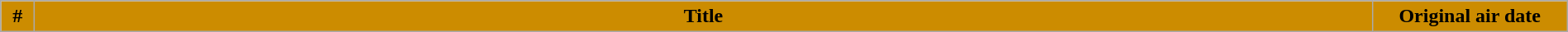<table class="wikitable plainrowheaders" style="width:100%; margin:auto; background:#FFFFFF;">
<tr>
<th style="background-color:#CC8C00;" width="20">#</th>
<th style="background-color:#CC8C00;">Title</th>
<th style="background-color:#CC8C00;" width="150">Original air date<br>







</th>
</tr>
</table>
